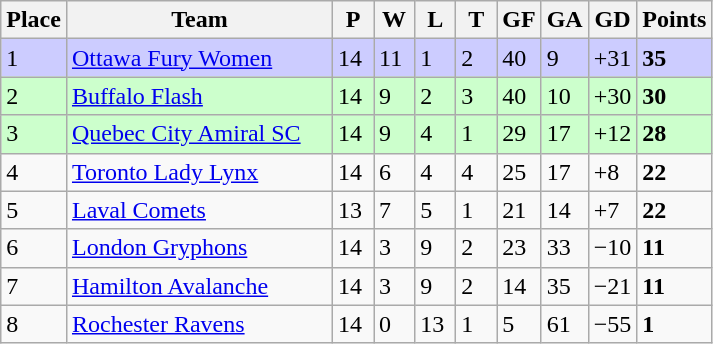<table class="wikitable">
<tr>
<th>Place</th>
<th width="170">Team</th>
<th width="20">P</th>
<th width="20">W</th>
<th width="20">L</th>
<th width="20">T</th>
<th width="20">GF</th>
<th width="20">GA</th>
<th width="25">GD</th>
<th>Points</th>
</tr>
<tr bgcolor="#ccccff">
<td>1</td>
<td><a href='#'>Ottawa Fury Women</a></td>
<td>14</td>
<td>11</td>
<td>1</td>
<td>2</td>
<td>40</td>
<td>9</td>
<td>+31</td>
<td><strong>35</strong></td>
</tr>
<tr bgcolor="#ccffcc">
<td>2</td>
<td><a href='#'>Buffalo Flash</a></td>
<td>14</td>
<td>9</td>
<td>2</td>
<td>3</td>
<td>40</td>
<td>10</td>
<td>+30</td>
<td><strong>30</strong></td>
</tr>
<tr bgcolor="#ccffcc">
<td>3</td>
<td><a href='#'>Quebec City Amiral SC</a></td>
<td>14</td>
<td>9</td>
<td>4</td>
<td>1</td>
<td>29</td>
<td>17</td>
<td>+12</td>
<td><strong>28</strong></td>
</tr>
<tr>
<td>4</td>
<td><a href='#'>Toronto Lady Lynx</a></td>
<td>14</td>
<td>6</td>
<td>4</td>
<td>4</td>
<td>25</td>
<td>17</td>
<td>+8</td>
<td><strong>22</strong></td>
</tr>
<tr>
<td>5</td>
<td><a href='#'>Laval Comets</a></td>
<td>13</td>
<td>7</td>
<td>5</td>
<td>1</td>
<td>21</td>
<td>14</td>
<td>+7</td>
<td><strong>22</strong></td>
</tr>
<tr>
<td>6</td>
<td><a href='#'>London Gryphons</a></td>
<td>14</td>
<td>3</td>
<td>9</td>
<td>2</td>
<td>23</td>
<td>33</td>
<td>−10</td>
<td><strong>11</strong></td>
</tr>
<tr>
<td>7</td>
<td><a href='#'>Hamilton Avalanche</a></td>
<td>14</td>
<td>3</td>
<td>9</td>
<td>2</td>
<td>14</td>
<td>35</td>
<td>−21</td>
<td><strong>11</strong></td>
</tr>
<tr>
<td>8</td>
<td><a href='#'>Rochester Ravens</a></td>
<td>14</td>
<td>0</td>
<td>13</td>
<td>1</td>
<td>5</td>
<td>61</td>
<td>−55</td>
<td><strong>1</strong></td>
</tr>
</table>
